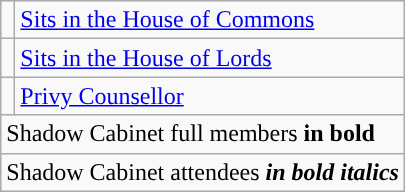<table class="wikitable">
<tr>
<td style="background: "></td>
<td><a href='#'>Sits in the House of Commons</a></td>
</tr>
<tr>
<td style="background: "></td>
<td><a href='#'>Sits in the House of Lords</a></td>
</tr>
<tr>
<td style="background: "></td>
<td><a href='#'>Privy Counsellor</a></td>
</tr>
<tr>
<td colspan="2">Shadow Cabinet full members <strong>in bold</strong></td>
</tr>
<tr>
<td colspan="2">Shadow Cabinet attendees <strong><em>in bold italics</em></strong></td>
</tr>
</table>
